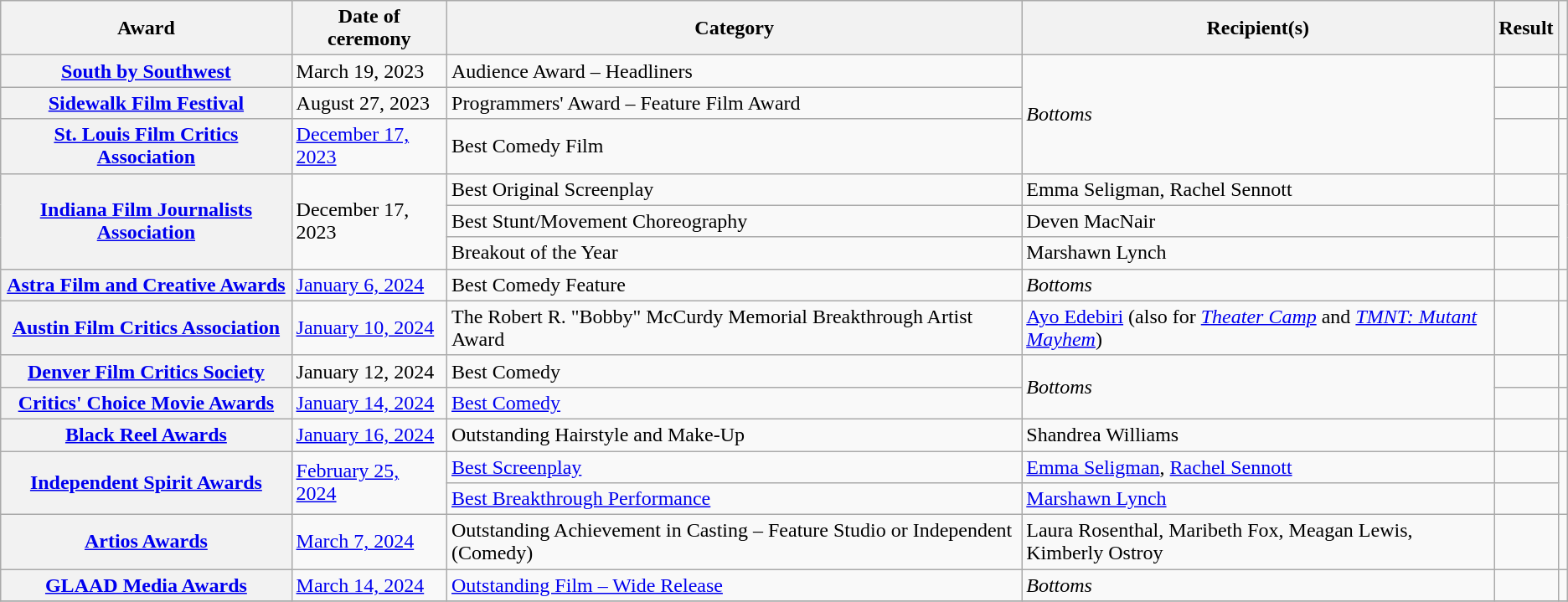<table class="wikitable sortable plainrowheaders">
<tr>
<th scope="col">Award</th>
<th scope="col">Date of ceremony</th>
<th scope="col">Category</th>
<th scope="col">Recipient(s)</th>
<th scope="col">Result</th>
<th scope="col" class="unsortable"></th>
</tr>
<tr>
<th scope="row"><a href='#'>South by Southwest</a></th>
<td>March 19, 2023</td>
<td>Audience Award – Headliners</td>
<td rowspan="3"><em>Bottoms</em></td>
<td></td>
<td align="center"></td>
</tr>
<tr>
<th scope="row"><a href='#'>Sidewalk Film Festival</a></th>
<td>August 27, 2023</td>
<td>Programmers' Award – Feature Film Award</td>
<td></td>
<td align="center"></td>
</tr>
<tr>
<th scope="row"><a href='#'>St. Louis Film Critics Association</a></th>
<td><a href='#'>December 17, 2023</a></td>
<td>Best Comedy Film</td>
<td></td>
<td align="center"></td>
</tr>
<tr>
<th rowspan="3" scope="row"><a href='#'>Indiana Film Journalists Association</a></th>
<td rowspan="3">December 17, 2023</td>
<td>Best Original Screenplay</td>
<td>Emma Seligman, Rachel Sennott</td>
<td></td>
<td rowspan="3" align="center"><br></td>
</tr>
<tr>
<td>Best Stunt/Movement Choreography</td>
<td>Deven MacNair</td>
<td></td>
</tr>
<tr>
<td>Breakout of the Year</td>
<td>Marshawn Lynch</td>
<td></td>
</tr>
<tr>
<th scope="row"><a href='#'>Astra Film and Creative Awards</a></th>
<td><a href='#'>January 6, 2024</a></td>
<td>Best Comedy Feature</td>
<td><em>Bottoms</em></td>
<td></td>
<td align="center"></td>
</tr>
<tr>
<th scope="row"><a href='#'>Austin Film Critics Association</a></th>
<td><a href='#'>January 10, 2024</a></td>
<td>The Robert R. "Bobby" McCurdy Memorial Breakthrough Artist Award</td>
<td><a href='#'>Ayo Edebiri</a> (also for <em><a href='#'>Theater Camp</a></em> and <em><a href='#'>TMNT: Mutant Mayhem</a></em>)</td>
<td></td>
<td align="center"></td>
</tr>
<tr>
<th scope="row"><a href='#'>Denver Film Critics Society</a></th>
<td>January 12, 2024</td>
<td>Best Comedy</td>
<td rowspan="2"><em>Bottoms</em></td>
<td></td>
<td align="center"></td>
</tr>
<tr>
<th scope="row"><a href='#'>Critics' Choice Movie Awards</a></th>
<td><a href='#'>January 14, 2024</a></td>
<td><a href='#'>Best Comedy</a></td>
<td></td>
<td align="center"></td>
</tr>
<tr>
<th scope="row"><a href='#'>Black Reel Awards</a></th>
<td><a href='#'>January 16, 2024</a></td>
<td>Outstanding Hairstyle and Make-Up</td>
<td>Shandrea Williams</td>
<td></td>
<td align="center"></td>
</tr>
<tr>
<th scope="row" rowspan="2"><a href='#'>Independent Spirit Awards</a></th>
<td rowspan="2"><a href='#'>February 25, 2024</a></td>
<td><a href='#'>Best Screenplay</a></td>
<td><a href='#'>Emma Seligman</a>, <a href='#'>Rachel Sennott</a></td>
<td></td>
<td rowspan="2" align="center"></td>
</tr>
<tr>
<td><a href='#'>Best Breakthrough Performance</a></td>
<td><a href='#'>Marshawn Lynch</a></td>
<td></td>
</tr>
<tr>
<th scope="row"><a href='#'>Artios Awards</a></th>
<td><a href='#'>March 7, 2024</a></td>
<td>Outstanding Achievement in Casting – Feature Studio or Independent (Comedy)</td>
<td>Laura Rosenthal, Maribeth Fox, Meagan Lewis, Kimberly Ostroy</td>
<td></td>
<td align="center"></td>
</tr>
<tr>
<th scope="row"><a href='#'>GLAAD Media Awards</a></th>
<td><a href='#'>March 14, 2024</a></td>
<td><a href='#'>Outstanding Film – Wide Release</a></td>
<td><em>Bottoms</em></td>
<td></td>
<td align="center"></td>
</tr>
<tr>
</tr>
</table>
